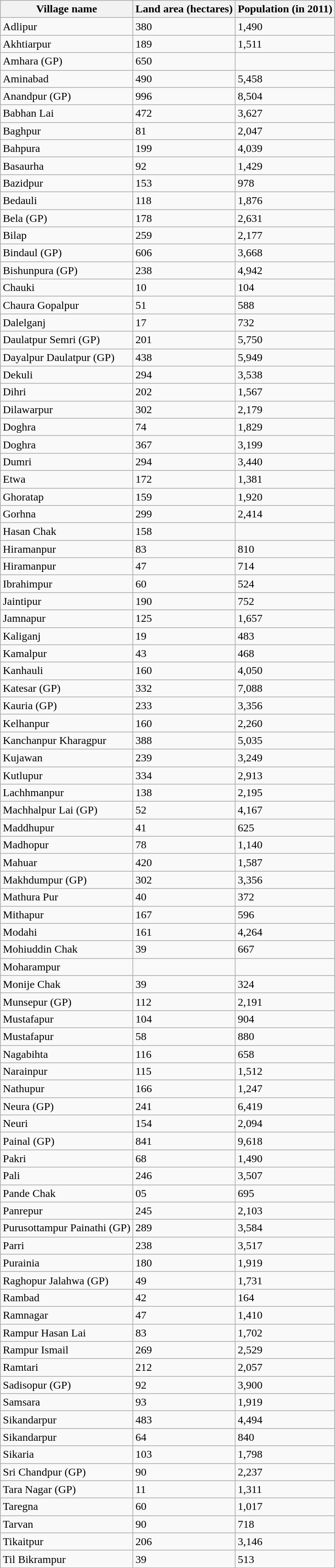<table class="wikitable sortable">
<tr>
<th>Village name</th>
<th>Land area (hectares)</th>
<th>Population (in 2011)</th>
</tr>
<tr>
<td>Adlipur</td>
<td>380</td>
<td>1,490</td>
</tr>
<tr>
<td>Akhtiarpur</td>
<td>189</td>
<td>1,511</td>
</tr>
<tr>
<td>Amhara (GP)</td>
<td>650</td>
<td></td>
</tr>
<tr>
<td>Aminabad</td>
<td>490</td>
<td>5,458</td>
</tr>
<tr>
<td>Anandpur (GP)</td>
<td>996</td>
<td>8,504</td>
</tr>
<tr>
<td>Babhan Lai</td>
<td>472</td>
<td>3,627</td>
</tr>
<tr>
<td>Baghpur</td>
<td>81</td>
<td>2,047</td>
</tr>
<tr>
<td>Bahpura</td>
<td>199</td>
<td>4,039</td>
</tr>
<tr>
<td>Basaurha</td>
<td>92</td>
<td>1,429</td>
</tr>
<tr>
<td>Bazidpur</td>
<td>153</td>
<td>978</td>
</tr>
<tr>
<td>Bedauli</td>
<td>118</td>
<td>1,876</td>
</tr>
<tr>
<td>Bela (GP)</td>
<td>178</td>
<td>2,631</td>
</tr>
<tr>
<td>Bilap</td>
<td>259</td>
<td>2,177</td>
</tr>
<tr>
<td>Bindaul (GP)</td>
<td>606</td>
<td>3,668</td>
</tr>
<tr>
<td>Bishunpura (GP)</td>
<td>238</td>
<td>4,942</td>
</tr>
<tr>
<td>Chauki</td>
<td>10</td>
<td>104</td>
</tr>
<tr>
<td>Chaura Gopalpur</td>
<td>51</td>
<td>588</td>
</tr>
<tr>
<td>Dalelganj</td>
<td>17</td>
<td>732</td>
</tr>
<tr>
<td>Daulatpur Semri (GP)</td>
<td>201</td>
<td>5,750</td>
</tr>
<tr>
<td>Dayalpur Daulatpur (GP)</td>
<td>438</td>
<td>5,949</td>
</tr>
<tr>
<td>Dekuli</td>
<td>294</td>
<td>3,538</td>
</tr>
<tr>
<td>Dihri</td>
<td>202</td>
<td>1,567</td>
</tr>
<tr>
<td>Dilawarpur</td>
<td>302</td>
<td>2,179</td>
</tr>
<tr>
<td>Doghra</td>
<td>74</td>
<td>1,829</td>
</tr>
<tr>
<td>Doghra</td>
<td>367</td>
<td>3,199</td>
</tr>
<tr>
<td>Dumri</td>
<td>294</td>
<td>3,440</td>
</tr>
<tr>
<td>Etwa</td>
<td>172</td>
<td>1,381</td>
</tr>
<tr>
<td>Ghoratap</td>
<td>159</td>
<td>1,920</td>
</tr>
<tr>
<td>Gorhna</td>
<td>299</td>
<td>2,414</td>
</tr>
<tr>
<td>Hasan Chak</td>
<td>158</td>
<td></td>
</tr>
<tr>
<td>Hiramanpur</td>
<td>83</td>
<td>810</td>
</tr>
<tr>
<td>Hiramanpur</td>
<td>47</td>
<td>714</td>
</tr>
<tr>
<td>Ibrahimpur</td>
<td>60</td>
<td>524</td>
</tr>
<tr>
<td>Jaintipur</td>
<td>190</td>
<td>752</td>
</tr>
<tr>
<td>Jamnapur</td>
<td>125</td>
<td>1,657</td>
</tr>
<tr>
<td>Kaliganj</td>
<td>19</td>
<td>483</td>
</tr>
<tr>
<td>Kamalpur</td>
<td>43</td>
<td>468</td>
</tr>
<tr>
<td>Kanhauli</td>
<td>160</td>
<td>4,050</td>
</tr>
<tr>
<td>Katesar (GP)</td>
<td>332</td>
<td>7,088</td>
</tr>
<tr>
<td>Kauria (GP)</td>
<td>233</td>
<td>3,356</td>
</tr>
<tr>
<td>Kelhanpur</td>
<td>160</td>
<td>2,260</td>
</tr>
<tr>
<td>Kanchanpur Kharagpur</td>
<td>388</td>
<td>5,035</td>
</tr>
<tr>
<td>Kujawan</td>
<td>239</td>
<td>3,249</td>
</tr>
<tr>
<td>Kutlupur</td>
<td>334</td>
<td>2,913</td>
</tr>
<tr>
<td>Lachhmanpur</td>
<td>138</td>
<td>2,195</td>
</tr>
<tr>
<td>Machhalpur Lai (GP)</td>
<td>52</td>
<td>4,167</td>
</tr>
<tr>
<td>Maddhupur</td>
<td>41</td>
<td>625</td>
</tr>
<tr>
<td>Madhopur</td>
<td>78</td>
<td>1,140</td>
</tr>
<tr>
<td>Mahuar</td>
<td>420</td>
<td>1,587</td>
</tr>
<tr>
<td>Makhdumpur (GP)</td>
<td>302</td>
<td>3,356</td>
</tr>
<tr>
<td>Mathura Pur</td>
<td>40</td>
<td>372</td>
</tr>
<tr>
<td>Mithapur</td>
<td>167</td>
<td>596</td>
</tr>
<tr>
<td>Modahi</td>
<td>161</td>
<td>4,264</td>
</tr>
<tr>
<td>Mohiuddin Chak</td>
<td>39</td>
<td>667</td>
</tr>
<tr>
<td>Moharampur</td>
<td></td>
<td></td>
</tr>
<tr>
<td>Monije Chak</td>
<td>39</td>
<td>324</td>
</tr>
<tr>
<td>Munsepur (GP)</td>
<td>112</td>
<td>2,191</td>
</tr>
<tr>
<td>Mustafapur</td>
<td>104</td>
<td>904</td>
</tr>
<tr>
<td>Mustafapur</td>
<td>58</td>
<td>880</td>
</tr>
<tr>
<td>Nagabihta</td>
<td>116</td>
<td>658</td>
</tr>
<tr>
<td>Narainpur</td>
<td>115</td>
<td>1,512</td>
</tr>
<tr>
<td>Nathupur</td>
<td>166</td>
<td>1,247</td>
</tr>
<tr>
<td>Neura (GP)</td>
<td>241</td>
<td>6,419</td>
</tr>
<tr>
<td>Neuri</td>
<td>154</td>
<td>2,094</td>
</tr>
<tr>
<td>Painal (GP)</td>
<td>841</td>
<td>9,618</td>
</tr>
<tr>
<td>Pakri</td>
<td>68</td>
<td>1,490</td>
</tr>
<tr>
<td>Pali</td>
<td>246</td>
<td>3,507</td>
</tr>
<tr>
<td>Pande Chak</td>
<td>05</td>
<td>695</td>
</tr>
<tr>
<td>Panrepur</td>
<td>245</td>
<td>2,103</td>
</tr>
<tr>
<td>Purusottampur Painathi (GP)</td>
<td>289</td>
<td>3,584</td>
</tr>
<tr>
<td>Parri</td>
<td>238</td>
<td>3,517</td>
</tr>
<tr>
<td>Purainia</td>
<td>180</td>
<td>1,919</td>
</tr>
<tr>
<td>Raghopur Jalahwa (GP)</td>
<td>49</td>
<td>1,731</td>
</tr>
<tr>
<td>Rambad</td>
<td>42</td>
<td>164</td>
</tr>
<tr>
<td>Ramnagar</td>
<td>47</td>
<td>1,410</td>
</tr>
<tr>
<td>Rampur Hasan Lai</td>
<td>83</td>
<td>1,702</td>
</tr>
<tr>
<td>Rampur Ismail</td>
<td>269</td>
<td>2,529</td>
</tr>
<tr>
<td>Ramtari</td>
<td>212</td>
<td>2,057</td>
</tr>
<tr>
<td>Sadisopur (GP)</td>
<td>92</td>
<td>3,900</td>
</tr>
<tr>
<td>Samsara</td>
<td>93</td>
<td>1,919</td>
</tr>
<tr>
<td>Sikandarpur</td>
<td>483</td>
<td>4,494</td>
</tr>
<tr>
<td>Sikandarpur</td>
<td>64</td>
<td>840</td>
</tr>
<tr>
<td>Sikaria</td>
<td>103</td>
<td>1,798</td>
</tr>
<tr>
<td>Sri Chandpur (GP)</td>
<td>90</td>
<td>2,237</td>
</tr>
<tr>
<td>Tara Nagar (GP)</td>
<td>11</td>
<td>1,311</td>
</tr>
<tr>
<td>Taregna</td>
<td>60</td>
<td>1,017</td>
</tr>
<tr>
<td>Tarvan</td>
<td>90</td>
<td>718</td>
</tr>
<tr>
<td>Tikaitpur</td>
<td>206</td>
<td>3,146</td>
</tr>
<tr>
<td>Til Bikrampur</td>
<td>39</td>
<td>513</td>
</tr>
</table>
